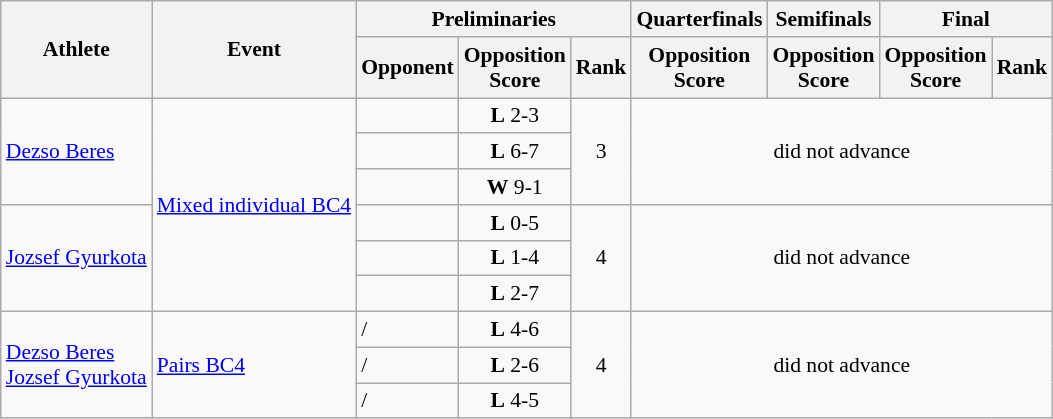<table class=wikitable style="font-size:90%">
<tr>
<th rowspan="2">Athlete</th>
<th rowspan="2">Event</th>
<th colspan="3">Preliminaries</th>
<th>Quarterfinals</th>
<th>Semifinals</th>
<th colspan="2">Final</th>
</tr>
<tr>
<th>Opponent</th>
<th>Opposition<br>Score</th>
<th>Rank</th>
<th>Opposition<br>Score</th>
<th>Opposition<br>Score</th>
<th>Opposition<br>Score</th>
<th>Rank</th>
</tr>
<tr>
<td rowspan="3"><a href='#'>Dezso Beres</a></td>
<td rowspan="6"><a href='#'>Mixed individual BC4</a></td>
<td align="left"></td>
<td align="center"><strong>L</strong> 2-3</td>
<td align="center" rowspan="3">3</td>
<td align="center" rowspan="3" colspan="4">did not advance</td>
</tr>
<tr>
<td align="left"></td>
<td align="center"><strong>L</strong> 6-7</td>
</tr>
<tr>
<td align="left"></td>
<td align="center"><strong>W</strong> 9-1</td>
</tr>
<tr>
<td rowspan="3"><a href='#'>Jozsef Gyurkota</a></td>
<td align="left"></td>
<td align="center"><strong>L</strong> 0-5</td>
<td align="center" rowspan="3">4</td>
<td align="center" rowspan="3" colspan="4">did not advance</td>
</tr>
<tr>
<td align="left"></td>
<td align="center"><strong>L</strong> 1-4</td>
</tr>
<tr>
<td align="left"></td>
<td align="center"><strong>L</strong> 2-7</td>
</tr>
<tr>
<td rowspan="3"><a href='#'>Dezso Beres</a><br> <a href='#'>Jozsef Gyurkota</a></td>
<td rowspan="3"><a href='#'>Pairs BC4</a></td>
<td align="left"> /<br> </td>
<td align="center"><strong>L</strong> 4-6</td>
<td align="center" rowspan="3">4</td>
<td align="center" rowspan="3" colspan="4">did not advance</td>
</tr>
<tr>
<td align="left"> /<br> </td>
<td align="center"><strong>L</strong> 2-6</td>
</tr>
<tr>
<td align="left"> /<br> </td>
<td align="center"><strong>L</strong> 4-5</td>
</tr>
</table>
